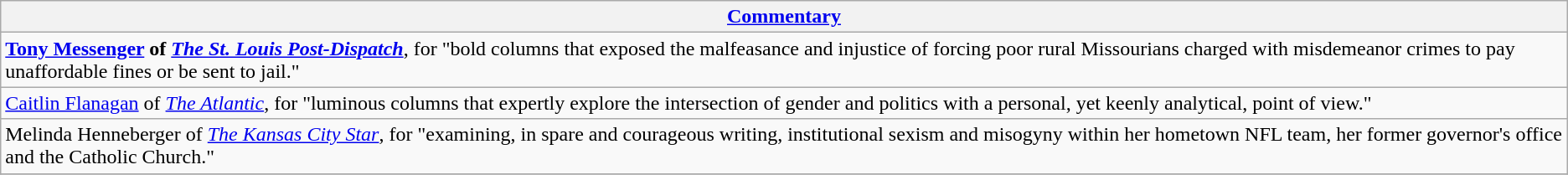<table class="wikitable" style="float:left; float:none;">
<tr>
<th><a href='#'>Commentary</a></th>
</tr>
<tr>
<td><strong><a href='#'>Tony Messenger</a> of</strong> <strong><em><a href='#'>The St. Louis Post-Dispatch</a></em></strong>, for "bold columns that exposed the malfeasance and injustice of forcing poor rural Missourians charged with misdemeanor crimes to pay unaffordable fines or be sent to jail."</td>
</tr>
<tr>
<td><a href='#'>Caitlin Flanagan</a> of <em><a href='#'>The Atlantic</a></em>, for "luminous columns that expertly explore the intersection of gender and politics with a personal, yet keenly analytical, point of view."</td>
</tr>
<tr>
<td>Melinda Henneberger of <em><a href='#'>The Kansas City Star</a></em>, for "examining, in spare and courageous writing, institutional sexism and misogyny within her hometown NFL team, her former governor's office and the Catholic Church."</td>
</tr>
<tr>
</tr>
</table>
